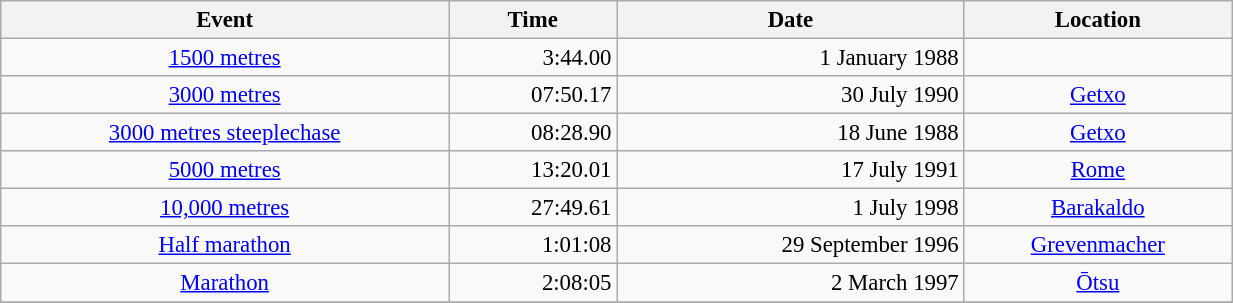<table class="wikitable" style=" text-align:center; font-size:95%;" width="65%;">
<tr>
<th>Event</th>
<th>Time</th>
<th>Date</th>
<th>Location</th>
</tr>
<tr>
<td><a href='#'>1500 metres</a></td>
<td align=right>3:44.00</td>
<td align=right>1 January 1988</td>
<td></td>
</tr>
<tr>
<td><a href='#'>3000 metres</a></td>
<td align=right>07:50.17</td>
<td align=right>30 July 1990</td>
<td><a href='#'>Getxo</a></td>
</tr>
<tr>
<td><a href='#'>3000 metres steeplechase</a></td>
<td align=right>08:28.90</td>
<td align=right>18 June 1988</td>
<td><a href='#'>Getxo</a></td>
</tr>
<tr>
<td><a href='#'>5000 metres</a></td>
<td align=right>13:20.01</td>
<td align=right>17 July 1991</td>
<td><a href='#'>Rome</a></td>
</tr>
<tr>
<td><a href='#'>10,000 metres</a></td>
<td align=right>27:49.61</td>
<td align=right>1 July 1998</td>
<td><a href='#'>Barakaldo</a></td>
</tr>
<tr>
<td><a href='#'>Half marathon</a></td>
<td align=right>1:01:08</td>
<td align=right>29 September 1996</td>
<td><a href='#'>Grevenmacher</a></td>
</tr>
<tr>
<td><a href='#'>Marathon</a></td>
<td align=right>2:08:05</td>
<td align=right>2 March 1997</td>
<td><a href='#'>Ōtsu</a></td>
</tr>
<tr>
</tr>
</table>
